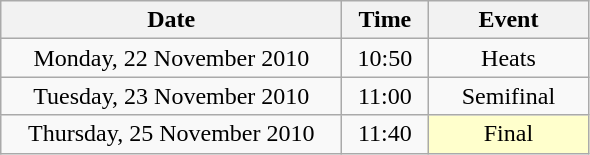<table class = "wikitable" style="text-align:center;">
<tr>
<th width=220>Date</th>
<th width=50>Time</th>
<th width=100>Event</th>
</tr>
<tr>
<td>Monday, 22 November 2010</td>
<td>10:50</td>
<td>Heats</td>
</tr>
<tr>
<td>Tuesday, 23 November 2010</td>
<td>11:00</td>
<td>Semifinal</td>
</tr>
<tr>
<td>Thursday, 25 November 2010</td>
<td>11:40</td>
<td bgcolor=ffffcc>Final</td>
</tr>
</table>
